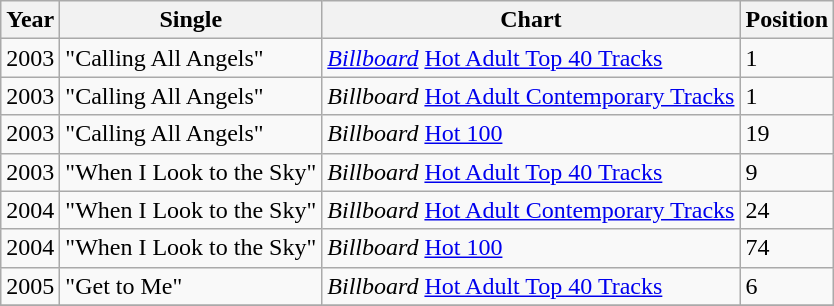<table class="wikitable">
<tr>
<th align="left">Year</th>
<th align="left">Single</th>
<th align="left">Chart</th>
<th align="left">Position</th>
</tr>
<tr>
<td align="left">2003</td>
<td align="left">"Calling All Angels"</td>
<td align="left"><em><a href='#'>Billboard</a></em> <a href='#'>Hot Adult Top 40 Tracks</a></td>
<td align="left">1</td>
</tr>
<tr>
<td align="left">2003</td>
<td align="left">"Calling All Angels"</td>
<td align="left"><em>Billboard</em> <a href='#'>Hot Adult Contemporary Tracks</a></td>
<td align="left">1</td>
</tr>
<tr>
<td align="left">2003</td>
<td align="left">"Calling All Angels"</td>
<td align="left"><em>Billboard</em> <a href='#'>Hot 100</a></td>
<td align="left">19</td>
</tr>
<tr>
<td align="left">2003</td>
<td align="left">"When I Look to the Sky"</td>
<td align="left"><em>Billboard</em> <a href='#'>Hot Adult Top 40 Tracks</a></td>
<td align="left">9</td>
</tr>
<tr>
<td align="left">2004</td>
<td align="left">"When I Look to the Sky"</td>
<td align="left"><em>Billboard</em> <a href='#'>Hot Adult Contemporary Tracks</a></td>
<td align="left">24</td>
</tr>
<tr>
<td align="left">2004</td>
<td align="left">"When I Look to the Sky"</td>
<td align="left"><em>Billboard</em> <a href='#'>Hot 100</a></td>
<td align="left">74</td>
</tr>
<tr>
<td align="left">2005</td>
<td align="left">"Get to Me"</td>
<td align="left"><em>Billboard</em> <a href='#'>Hot Adult Top 40 Tracks</a></td>
<td align="left">6</td>
</tr>
<tr>
</tr>
</table>
